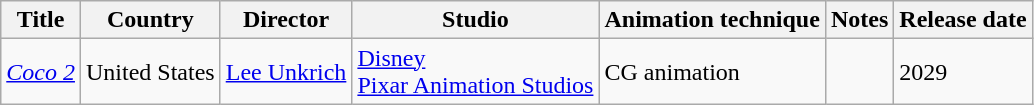<table class="wikitable sortable">
<tr>
<th ! scope="col">Title</th>
<th scope="col">Country</th>
<th scope="col">Director</th>
<th scope="col">Studio</th>
<th scope="col">Animation technique</th>
<th scope="col">Notes</th>
<th>Release date</th>
</tr>
<tr>
<td><em><a href='#'>Coco 2</a></em></td>
<td>United States</td>
<td><a href='#'>Lee Unkrich</a></td>
<td><a href='#'>Disney</a><br><a href='#'>Pixar Animation Studios</a></td>
<td>CG animation</td>
<td></td>
<td>2029</td>
</tr>
</table>
